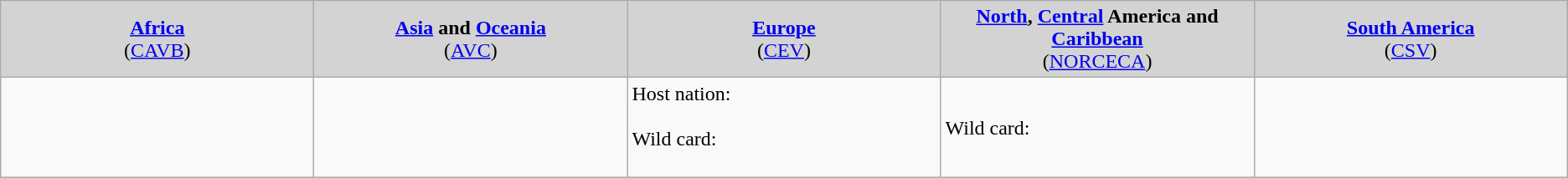<table class="wikitable">
<tr style="background:Lightgrey;">
<td style="width:20%; text-align:center;"><strong><a href='#'>Africa</a></strong><br>(<a href='#'>CAVB</a>)</td>
<td style="width:20%; text-align:center;"><strong><a href='#'>Asia</a> and <a href='#'>Oceania</a></strong><br>(<a href='#'>AVC</a>)</td>
<td style="width:20%; text-align:center;"><strong><a href='#'>Europe</a></strong><br>(<a href='#'>CEV</a>)</td>
<td style="width:20%; text-align:center;"><strong><a href='#'>North</a>, <a href='#'>Central</a> America and <a href='#'>Caribbean</a></strong><br>(<a href='#'>NORCECA</a>)</td>
<td style="width:20%; text-align:center;"><strong><a href='#'>South America</a><br></strong>(<a href='#'>CSV</a>)</td>
</tr>
<tr>
<td></td>
<td></td>
<td>Host nation: <br><br>Wild card: <br><br></td>
<td>Wild card: <br></td>
<td></td>
</tr>
</table>
